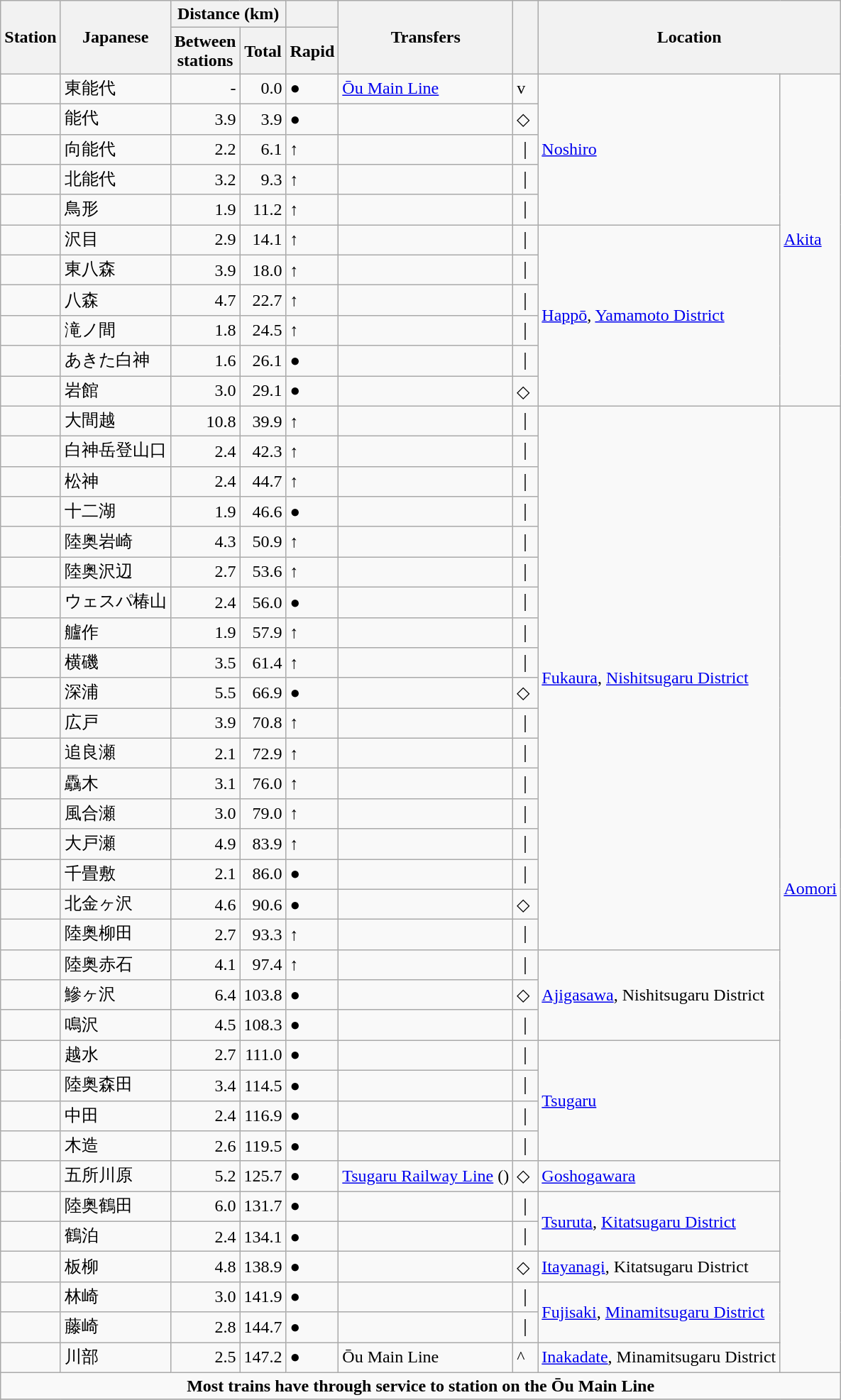<table class="wikitable">
<tr>
<th rowspan="2">Station</th>
<th rowspan="2">Japanese</th>
<th colspan="2">Distance (km)</th>
<th></th>
<th rowspan="2">Transfers</th>
<th rowspan="2"> </th>
<th colspan="2" rowspan="2">Location</th>
</tr>
<tr>
<th>Between<br>stations</th>
<th>Total</th>
<th>Rapid</th>
</tr>
<tr>
<td></td>
<td>東能代</td>
<td style="text-align:right;">-</td>
<td style="text-align:right;">0.0</td>
<td>●</td>
<td><a href='#'>Ōu Main Line</a></td>
<td>v</td>
<td rowspan="5"><a href='#'>Noshiro</a></td>
<td rowspan="11"><a href='#'>Akita</a></td>
</tr>
<tr>
<td></td>
<td>能代</td>
<td style="text-align:right;">3.9</td>
<td style="text-align:right;">3.9</td>
<td>●</td>
<td> </td>
<td>◇</td>
</tr>
<tr>
<td></td>
<td>向能代</td>
<td style="text-align:right;">2.2</td>
<td style="text-align:right;">6.1</td>
<td>↑</td>
<td> </td>
<td>｜</td>
</tr>
<tr>
<td></td>
<td>北能代</td>
<td style="text-align:right;">3.2</td>
<td style="text-align:right;">9.3</td>
<td>↑</td>
<td> </td>
<td>｜</td>
</tr>
<tr>
<td></td>
<td>鳥形</td>
<td style="text-align:right;">1.9</td>
<td style="text-align:right;">11.2</td>
<td>↑</td>
<td> </td>
<td>｜</td>
</tr>
<tr>
<td></td>
<td>沢目</td>
<td style="text-align:right;">2.9</td>
<td style="text-align:right;">14.1</td>
<td>↑</td>
<td> </td>
<td>｜</td>
<td rowspan="6"><a href='#'>Happō</a>, <a href='#'>Yamamoto District</a></td>
</tr>
<tr>
<td></td>
<td>東八森</td>
<td style="text-align:right;">3.9</td>
<td style="text-align:right;">18.0</td>
<td>↑</td>
<td> </td>
<td>｜</td>
</tr>
<tr>
<td></td>
<td>八森</td>
<td style="text-align:right;">4.7</td>
<td style="text-align:right;">22.7</td>
<td>↑</td>
<td> </td>
<td>｜</td>
</tr>
<tr>
<td></td>
<td>滝ノ間</td>
<td style="text-align:right;">1.8</td>
<td style="text-align:right;">24.5</td>
<td>↑</td>
<td> </td>
<td>｜</td>
</tr>
<tr>
<td></td>
<td>あきた白神</td>
<td style="text-align:right;">1.6</td>
<td style="text-align:right;">26.1</td>
<td>●</td>
<td> </td>
<td>｜</td>
</tr>
<tr>
<td></td>
<td>岩館</td>
<td style="text-align:right;">3.0</td>
<td style="text-align:right;">29.1</td>
<td>●</td>
<td> </td>
<td>◇</td>
</tr>
<tr>
<td></td>
<td>大間越</td>
<td style="text-align:right;">10.8</td>
<td style="text-align:right;">39.9</td>
<td>↑</td>
<td> </td>
<td>｜</td>
<td rowspan="18"><a href='#'>Fukaura</a>, <a href='#'>Nishitsugaru District</a></td>
<td rowspan="32"><a href='#'>Aomori</a></td>
</tr>
<tr>
<td></td>
<td>白神岳登山口</td>
<td style="text-align:right;">2.4</td>
<td style="text-align:right;">42.3</td>
<td>↑</td>
<td> </td>
<td>｜</td>
</tr>
<tr>
<td></td>
<td>松神</td>
<td style="text-align:right;">2.4</td>
<td style="text-align:right;">44.7</td>
<td>↑</td>
<td> </td>
<td>｜</td>
</tr>
<tr>
<td></td>
<td>十二湖</td>
<td style="text-align:right;">1.9</td>
<td style="text-align:right;">46.6</td>
<td>●</td>
<td> </td>
<td>｜</td>
</tr>
<tr>
<td></td>
<td>陸奥岩崎</td>
<td style="text-align:right;">4.3</td>
<td style="text-align:right;">50.9</td>
<td>↑</td>
<td> </td>
<td>｜</td>
</tr>
<tr>
<td></td>
<td>陸奥沢辺</td>
<td style="text-align:right;">2.7</td>
<td style="text-align:right;">53.6</td>
<td>↑</td>
<td> </td>
<td>｜</td>
</tr>
<tr>
<td></td>
<td>ウェスパ椿山</td>
<td style="text-align:right;">2.4</td>
<td style="text-align:right;">56.0</td>
<td>●</td>
<td> </td>
<td>｜</td>
</tr>
<tr>
<td></td>
<td>艫作</td>
<td style="text-align:right;">1.9</td>
<td style="text-align:right;">57.9</td>
<td>↑</td>
<td> </td>
<td>｜</td>
</tr>
<tr>
<td></td>
<td>横磯</td>
<td style="text-align:right;">3.5</td>
<td style="text-align:right;">61.4</td>
<td>↑</td>
<td> </td>
<td>｜</td>
</tr>
<tr>
<td></td>
<td>深浦</td>
<td style="text-align:right;">5.5</td>
<td style="text-align:right;">66.9</td>
<td>●</td>
<td> </td>
<td>◇</td>
</tr>
<tr>
<td></td>
<td>広戸</td>
<td style="text-align:right;">3.9</td>
<td style="text-align:right;">70.8</td>
<td>↑</td>
<td> </td>
<td>｜</td>
</tr>
<tr>
<td></td>
<td>追良瀬</td>
<td style="text-align:right;">2.1</td>
<td style="text-align:right;">72.9</td>
<td>↑</td>
<td> </td>
<td>｜</td>
</tr>
<tr>
<td></td>
<td>驫木</td>
<td style="text-align:right;">3.1</td>
<td style="text-align:right;">76.0</td>
<td>↑</td>
<td> </td>
<td>｜</td>
</tr>
<tr>
<td></td>
<td>風合瀬</td>
<td style="text-align:right;">3.0</td>
<td style="text-align:right;">79.0</td>
<td>↑</td>
<td> </td>
<td>｜</td>
</tr>
<tr>
<td></td>
<td>大戸瀬</td>
<td style="text-align:right;">4.9</td>
<td style="text-align:right;">83.9</td>
<td>↑</td>
<td> </td>
<td>｜</td>
</tr>
<tr>
<td></td>
<td>千畳敷</td>
<td style="text-align:right;">2.1</td>
<td style="text-align:right;">86.0</td>
<td>●</td>
<td> </td>
<td>｜</td>
</tr>
<tr>
<td></td>
<td>北金ヶ沢</td>
<td style="text-align:right;">4.6</td>
<td style="text-align:right;">90.6</td>
<td>●</td>
<td> </td>
<td>◇</td>
</tr>
<tr>
<td></td>
<td>陸奥柳田</td>
<td style="text-align:right;">2.7</td>
<td style="text-align:right;">93.3</td>
<td>↑</td>
<td> </td>
<td>｜</td>
</tr>
<tr>
<td></td>
<td>陸奥赤石</td>
<td style="text-align:right;">4.1</td>
<td style="text-align:right;">97.4</td>
<td>↑</td>
<td> </td>
<td>｜</td>
<td rowspan="3"><a href='#'>Ajigasawa</a>, Nishitsugaru District</td>
</tr>
<tr>
<td></td>
<td>鰺ヶ沢</td>
<td style="text-align:right;">6.4</td>
<td style="text-align:right;">103.8</td>
<td>●</td>
<td> </td>
<td>◇</td>
</tr>
<tr>
<td></td>
<td>鳴沢</td>
<td style="text-align:right;">4.5</td>
<td style="text-align:right;">108.3</td>
<td>●</td>
<td> </td>
<td>｜</td>
</tr>
<tr>
<td></td>
<td>越水</td>
<td style="text-align:right;">2.7</td>
<td style="text-align:right;">111.0</td>
<td>●</td>
<td> </td>
<td>｜</td>
<td rowspan="4"><a href='#'>Tsugaru</a></td>
</tr>
<tr>
<td></td>
<td>陸奥森田</td>
<td style="text-align:right;">3.4</td>
<td style="text-align:right;">114.5</td>
<td>●</td>
<td> </td>
<td>｜</td>
</tr>
<tr>
<td></td>
<td>中田</td>
<td style="text-align:right;">2.4</td>
<td style="text-align:right;">116.9</td>
<td>●</td>
<td> </td>
<td>｜</td>
</tr>
<tr>
<td></td>
<td>木造</td>
<td style="text-align:right;">2.6</td>
<td style="text-align:right;">119.5</td>
<td>●</td>
<td> </td>
<td>｜</td>
</tr>
<tr>
<td></td>
<td>五所川原</td>
<td style="text-align:right;">5.2</td>
<td style="text-align:right;">125.7</td>
<td>●</td>
<td><a href='#'>Tsugaru Railway Line</a> ()</td>
<td>◇</td>
<td><a href='#'>Goshogawara</a></td>
</tr>
<tr>
<td></td>
<td>陸奥鶴田</td>
<td style="text-align:right;">6.0</td>
<td style="text-align:right;">131.7</td>
<td>●</td>
<td> </td>
<td>｜</td>
<td rowspan="2"><a href='#'>Tsuruta</a>, <a href='#'>Kitatsugaru District</a></td>
</tr>
<tr>
<td></td>
<td>鶴泊</td>
<td style="text-align:right;">2.4</td>
<td style="text-align:right;">134.1</td>
<td>●</td>
<td> </td>
<td>｜</td>
</tr>
<tr>
<td></td>
<td>板柳</td>
<td style="text-align:right;">4.8</td>
<td style="text-align:right;">138.9</td>
<td>●</td>
<td> </td>
<td>◇</td>
<td><a href='#'>Itayanagi</a>, Kitatsugaru District</td>
</tr>
<tr>
<td></td>
<td>林崎</td>
<td style="text-align:right;">3.0</td>
<td style="text-align:right;">141.9</td>
<td>●</td>
<td> </td>
<td>｜</td>
<td rowspan="2"><a href='#'>Fujisaki</a>, <a href='#'>Minamitsugaru District</a></td>
</tr>
<tr>
<td></td>
<td>藤崎</td>
<td style="text-align:right;">2.8</td>
<td style="text-align:right;">144.7</td>
<td>●</td>
<td> </td>
<td>｜</td>
</tr>
<tr>
<td></td>
<td>川部</td>
<td style="text-align:right;">2.5</td>
<td style="text-align:right;">147.2</td>
<td>●</td>
<td>Ōu Main Line</td>
<td>^</td>
<td><a href='#'>Inakadate</a>, Minamitsugaru District</td>
</tr>
<tr>
<td colspan="9" style="text-align: center"><strong>Most trains have through service to  station on the Ōu Main Line</strong></td>
</tr>
<tr>
</tr>
</table>
